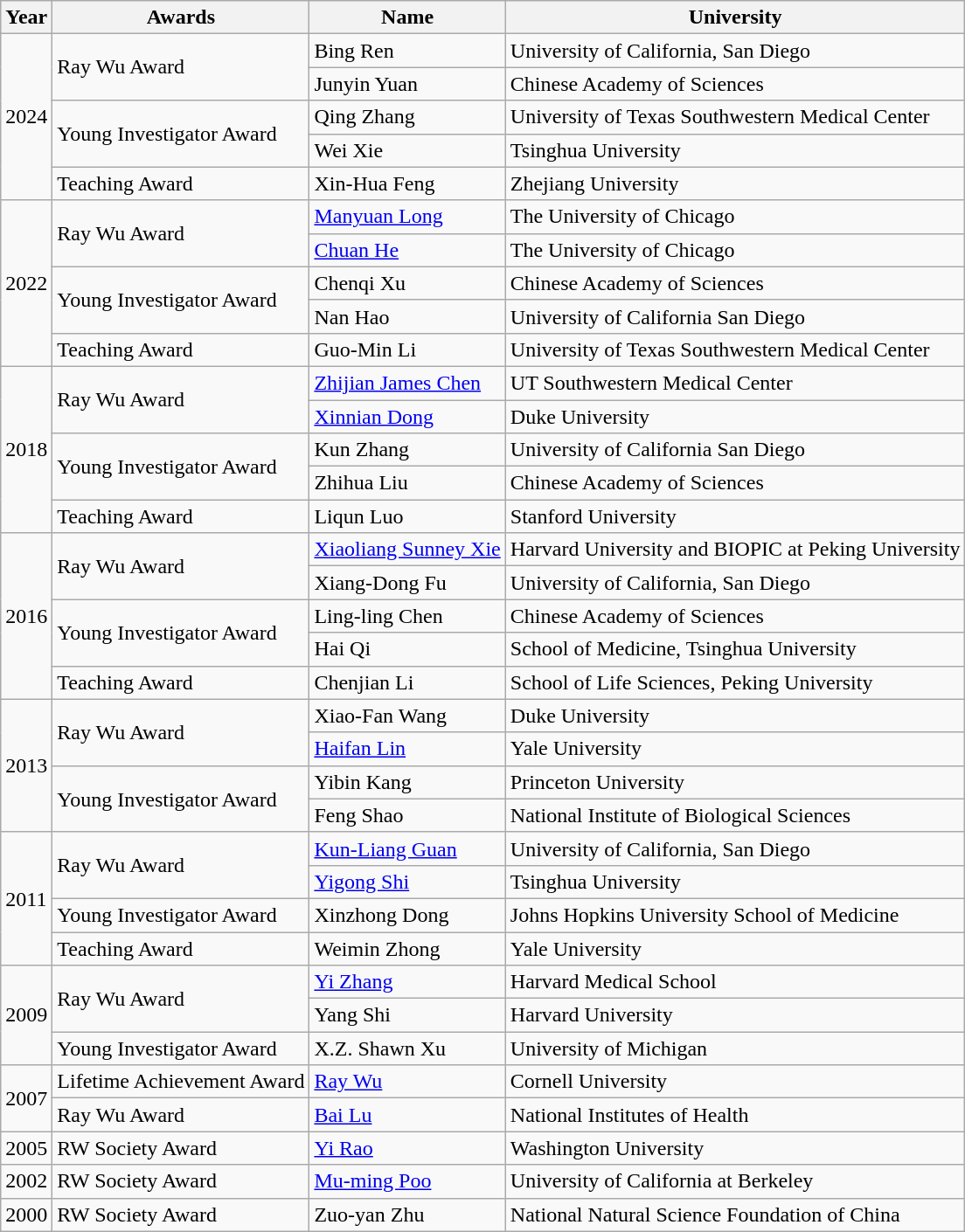<table class="wikitable sortable mw-collapsible mw-collapsed">
<tr>
<th>Year</th>
<th>Awards</th>
<th>Name</th>
<th>University</th>
</tr>
<tr>
<td rowspan="5">2024</td>
<td rowspan="2">Ray Wu Award</td>
<td>Bing Ren</td>
<td>University of California, San Diego</td>
</tr>
<tr>
<td>Junyin Yuan</td>
<td>Chinese Academy of Sciences</td>
</tr>
<tr>
<td rowspan="2">Young Investigator Award</td>
<td>Qing Zhang</td>
<td>University of Texas Southwestern Medical Center</td>
</tr>
<tr>
<td>Wei Xie</td>
<td>Tsinghua University</td>
</tr>
<tr>
<td>Teaching Award</td>
<td>Xin-Hua Feng</td>
<td>Zhejiang University</td>
</tr>
<tr>
<td rowspan="5">2022</td>
<td rowspan="2">Ray Wu Award</td>
<td><a href='#'>Manyuan Long</a></td>
<td>The University of Chicago</td>
</tr>
<tr>
<td><a href='#'>Chuan He</a></td>
<td>The University of Chicago</td>
</tr>
<tr>
<td rowspan="2">Young Investigator Award</td>
<td>Chenqi Xu</td>
<td>Chinese Academy of Sciences</td>
</tr>
<tr>
<td>Nan Hao</td>
<td>University of California San Diego</td>
</tr>
<tr>
<td>Teaching Award</td>
<td>Guo-Min Li</td>
<td>University of Texas Southwestern Medical Center</td>
</tr>
<tr>
<td rowspan="5">2018</td>
<td rowspan="2">Ray Wu Award</td>
<td><a href='#'>Zhijian James Chen</a></td>
<td>UT Southwestern Medical Center</td>
</tr>
<tr>
<td><a href='#'>Xinnian Dong</a></td>
<td>Duke University</td>
</tr>
<tr>
<td rowspan="2">Young Investigator Award</td>
<td>Kun Zhang</td>
<td>University of California San Diego</td>
</tr>
<tr>
<td>Zhihua Liu</td>
<td>Chinese Academy of Sciences</td>
</tr>
<tr>
<td>Teaching Award</td>
<td>Liqun Luo</td>
<td>Stanford University</td>
</tr>
<tr>
<td rowspan="5">2016</td>
<td rowspan="2">Ray Wu Award</td>
<td><a href='#'>Xiaoliang Sunney Xie</a></td>
<td>Harvard University and BIOPIC at Peking University</td>
</tr>
<tr>
<td>Xiang-Dong Fu</td>
<td>University of California, San Diego</td>
</tr>
<tr>
<td rowspan="2">Young Investigator Award</td>
<td>Ling-ling Chen</td>
<td>Chinese Academy of Sciences</td>
</tr>
<tr>
<td>Hai Qi</td>
<td>School of Medicine, Tsinghua University</td>
</tr>
<tr>
<td>Teaching Award</td>
<td>Chenjian Li</td>
<td>School of Life Sciences, Peking University</td>
</tr>
<tr>
<td rowspan="4">2013</td>
<td rowspan="2">Ray Wu Award</td>
<td>Xiao-Fan Wang</td>
<td>Duke University</td>
</tr>
<tr>
<td><a href='#'>Haifan Lin</a></td>
<td>Yale University</td>
</tr>
<tr>
<td rowspan="2">Young Investigator Award</td>
<td>Yibin Kang</td>
<td>Princeton University</td>
</tr>
<tr>
<td>Feng Shao</td>
<td>National Institute of Biological Sciences</td>
</tr>
<tr>
<td rowspan="4">2011</td>
<td rowspan="2">Ray Wu Award</td>
<td><a href='#'>Kun-Liang Guan</a></td>
<td>University of California, San Diego</td>
</tr>
<tr>
<td><a href='#'>Yigong Shi</a></td>
<td>Tsinghua University</td>
</tr>
<tr>
<td>Young Investigator Award</td>
<td>Xinzhong Dong</td>
<td>Johns Hopkins University School of Medicine</td>
</tr>
<tr>
<td>Teaching Award</td>
<td>Weimin Zhong</td>
<td>Yale University</td>
</tr>
<tr>
<td rowspan="3">2009</td>
<td rowspan="2">Ray Wu Award</td>
<td><a href='#'>Yi Zhang</a></td>
<td>Harvard Medical School</td>
</tr>
<tr>
<td>Yang Shi</td>
<td>Harvard University</td>
</tr>
<tr>
<td>Young Investigator Award</td>
<td>X.Z. Shawn Xu</td>
<td>University of Michigan</td>
</tr>
<tr>
<td rowspan="2">2007</td>
<td>Lifetime Achievement Award</td>
<td><a href='#'>Ray Wu</a></td>
<td>Cornell University</td>
</tr>
<tr>
<td>Ray Wu Award</td>
<td><a href='#'>Bai Lu</a></td>
<td>National Institutes of Health</td>
</tr>
<tr>
<td>2005</td>
<td>RW Society Award</td>
<td><a href='#'>Yi Rao</a></td>
<td>Washington University</td>
</tr>
<tr>
<td>2002</td>
<td>RW Society Award</td>
<td><a href='#'>Mu-ming Poo</a></td>
<td>University of California at Berkeley</td>
</tr>
<tr>
<td>2000</td>
<td>RW Society Award</td>
<td>Zuo-yan Zhu</td>
<td>National Natural Science Foundation of China</td>
</tr>
</table>
